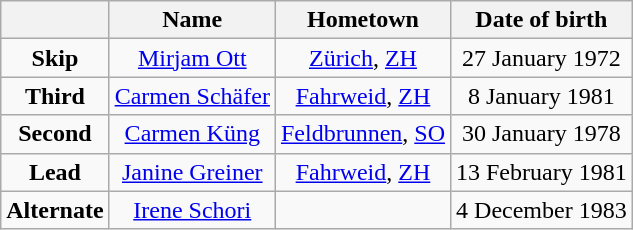<table class="wikitable">
<tr align=center>
<th></th>
<th>Name</th>
<th>Hometown</th>
<th>Date of birth</th>
</tr>
<tr align=center>
<td align=center><strong>Skip</strong></td>
<td align=center><a href='#'>Mirjam Ott</a></td>
<td align=center><a href='#'>Zürich</a>, <a href='#'>ZH</a></td>
<td align=center>27 January 1972</td>
</tr>
<tr align=center>
<td align=center><strong>Third</strong></td>
<td align=center><a href='#'>Carmen Schäfer</a></td>
<td align=center><a href='#'>Fahrweid</a>, <a href='#'>ZH</a></td>
<td align=center>8 January 1981</td>
</tr>
<tr align=center>
<td align=center><strong>Second</strong></td>
<td align=center><a href='#'>Carmen Küng</a></td>
<td align=center><a href='#'>Feldbrunnen</a>, <a href='#'>SO</a></td>
<td align=center>30 January 1978</td>
</tr>
<tr align=center>
<td align=center><strong>Lead</strong></td>
<td align=center><a href='#'>Janine Greiner</a></td>
<td align=center><a href='#'>Fahrweid</a>, <a href='#'>ZH</a></td>
<td align=center>13 February 1981</td>
</tr>
<tr align=center>
<td align=center><strong>Alternate</strong></td>
<td align=center><a href='#'>Irene Schori</a></td>
<td align=center></td>
<td align=center>4 December 1983</td>
</tr>
</table>
